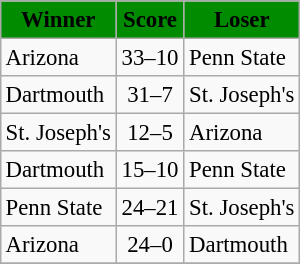<table class="wikitable" style="margin:0.5em auto; font-size:95%">
<tr bgcolor="008B00">
<td align=center><strong>Winner</strong></td>
<td align=center><strong>Score</strong></td>
<td align=center><strong>Loser</strong></td>
</tr>
<tr>
<td>Arizona</td>
<td align=center>33–10</td>
<td>Penn State</td>
</tr>
<tr>
<td>Dartmouth</td>
<td align=center>31–7</td>
<td>St. Joseph's</td>
</tr>
<tr>
<td>St. Joseph's</td>
<td align=center>12–5</td>
<td>Arizona</td>
</tr>
<tr>
<td>Dartmouth</td>
<td align=center>15–10</td>
<td>Penn State</td>
</tr>
<tr>
<td>Penn State</td>
<td align=center>24–21</td>
<td>St. Joseph's</td>
</tr>
<tr>
<td>Arizona</td>
<td align=center>24–0</td>
<td>Dartmouth</td>
</tr>
<tr>
</tr>
</table>
